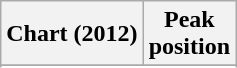<table class="wikitable sortable">
<tr>
<th>Chart (2012)</th>
<th>Peak<br>position</th>
</tr>
<tr>
</tr>
<tr>
</tr>
<tr>
</tr>
</table>
